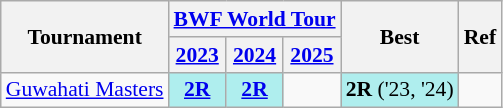<table style='font-size: 90%; text-align:center;' class='wikitable'>
<tr>
<th rowspan="2">Tournament</th>
<th colspan="3"><a href='#'>BWF World Tour</a></th>
<th rowspan="2">Best</th>
<th rowspan="2">Ref</th>
</tr>
<tr>
<th><a href='#'>2023</a></th>
<th><a href='#'>2024</a></th>
<th><a href='#'>2025</a></th>
</tr>
<tr>
<td align=left><a href='#'>Guwahati Masters</a></td>
<td bgcolor=AFEEEE><a href='#'><strong>2R</strong></a></td>
<td bgcolor=AFEEEE><a href='#'><strong>2R</strong></a></td>
<td></td>
<td bgcolor=AFEEEE><strong>2R</strong> ('23, '24)</td>
<td></td>
</tr>
</table>
